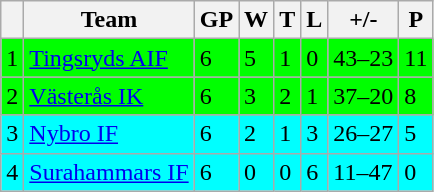<table class="wikitable">
<tr>
<th></th>
<th>Team</th>
<th>GP</th>
<th>W</th>
<th>T</th>
<th>L</th>
<th>+/-</th>
<th>P</th>
</tr>
<tr style="background:#00FF00">
<td>1</td>
<td><a href='#'>Tingsryds AIF</a></td>
<td>6</td>
<td>5</td>
<td>1</td>
<td>0</td>
<td>43–23</td>
<td>11</td>
</tr>
<tr style="background:#00FF00">
<td>2</td>
<td><a href='#'>Västerås IK</a></td>
<td>6</td>
<td>3</td>
<td>2</td>
<td>1</td>
<td>37–20</td>
<td>8</td>
</tr>
<tr style="background:#00FFFF">
<td>3</td>
<td><a href='#'>Nybro IF</a></td>
<td>6</td>
<td>2</td>
<td>1</td>
<td>3</td>
<td>26–27</td>
<td>5</td>
</tr>
<tr style="background:#00FFFF">
<td>4</td>
<td><a href='#'>Surahammars IF</a></td>
<td>6</td>
<td>0</td>
<td>0</td>
<td>6</td>
<td>11–47</td>
<td>0</td>
</tr>
</table>
